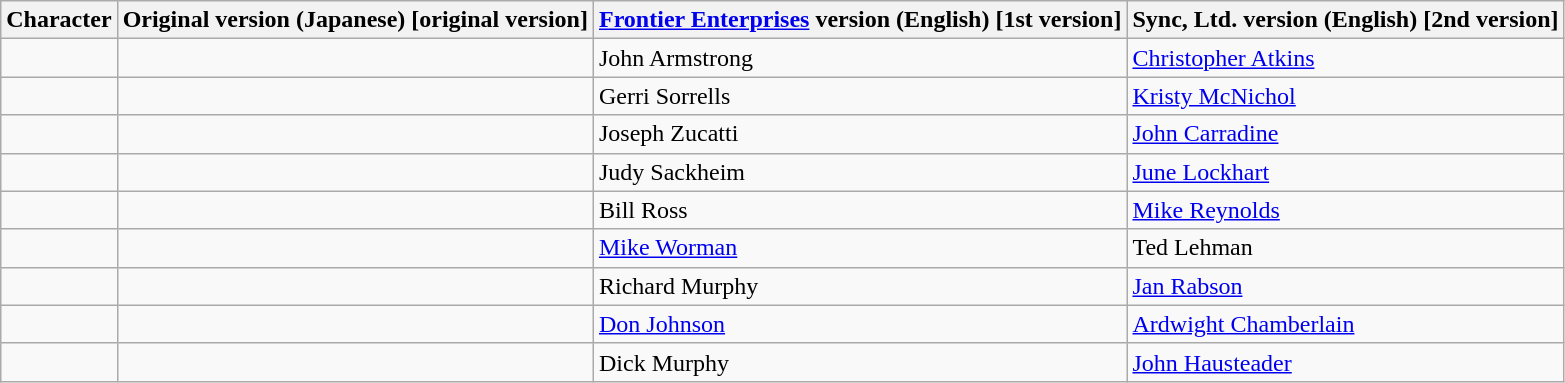<table class="wikitable">
<tr>
<th>Character</th>
<th>Original version (Japanese) [original version]</th>
<th><a href='#'>Frontier Enterprises</a> version (English) [1st version]</th>
<th>Sync, Ltd. version (English) [2nd version]</th>
</tr>
<tr>
<td></td>
<td></td>
<td>John Armstrong</td>
<td><a href='#'>Christopher Atkins</a></td>
</tr>
<tr>
<td></td>
<td></td>
<td>Gerri Sorrells</td>
<td><a href='#'>Kristy McNichol</a></td>
</tr>
<tr>
<td></td>
<td></td>
<td>Joseph Zucatti</td>
<td><a href='#'>John Carradine</a></td>
</tr>
<tr>
<td></td>
<td></td>
<td>Judy Sackheim</td>
<td><a href='#'>June Lockhart</a></td>
</tr>
<tr>
<td></td>
<td></td>
<td>Bill Ross</td>
<td><a href='#'>Mike Reynolds</a></td>
</tr>
<tr>
<td></td>
<td></td>
<td><a href='#'>Mike Worman</a></td>
<td>Ted Lehman</td>
</tr>
<tr>
<td></td>
<td></td>
<td>Richard Murphy</td>
<td><a href='#'>Jan Rabson</a></td>
</tr>
<tr>
<td></td>
<td></td>
<td><a href='#'>Don Johnson</a></td>
<td><a href='#'>Ardwight Chamberlain</a></td>
</tr>
<tr>
<td></td>
<td></td>
<td>Dick Murphy</td>
<td><a href='#'>John Hausteader</a></td>
</tr>
</table>
